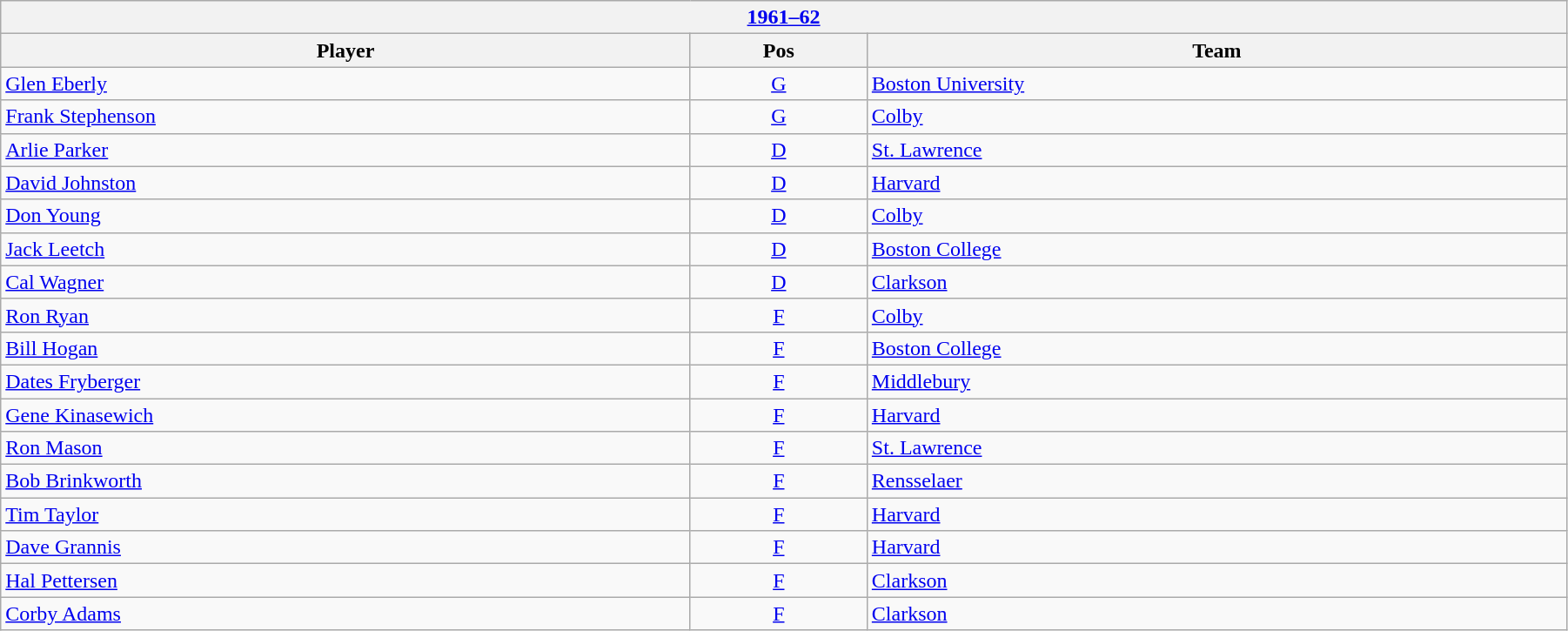<table class="wikitable" width=95%>
<tr>
<th colspan=3><a href='#'>1961–62</a></th>
</tr>
<tr>
<th>Player</th>
<th>Pos</th>
<th>Team</th>
</tr>
<tr>
<td><a href='#'>Glen Eberly</a></td>
<td align=center><a href='#'>G</a></td>
<td><a href='#'>Boston University</a></td>
</tr>
<tr>
<td><a href='#'>Frank Stephenson</a></td>
<td align=center><a href='#'>G</a></td>
<td><a href='#'>Colby</a></td>
</tr>
<tr>
<td><a href='#'>Arlie Parker</a></td>
<td align=center><a href='#'>D</a></td>
<td><a href='#'>St. Lawrence</a></td>
</tr>
<tr>
<td><a href='#'>David Johnston</a></td>
<td align=center><a href='#'>D</a></td>
<td><a href='#'>Harvard</a></td>
</tr>
<tr>
<td><a href='#'>Don Young</a></td>
<td align=center><a href='#'>D</a></td>
<td><a href='#'>Colby</a></td>
</tr>
<tr>
<td><a href='#'>Jack Leetch</a></td>
<td align=center><a href='#'>D</a></td>
<td><a href='#'>Boston College</a></td>
</tr>
<tr>
<td><a href='#'>Cal Wagner</a></td>
<td align=center><a href='#'>D</a></td>
<td><a href='#'>Clarkson</a></td>
</tr>
<tr>
<td><a href='#'>Ron Ryan</a></td>
<td align=center><a href='#'>F</a></td>
<td><a href='#'>Colby</a></td>
</tr>
<tr>
<td><a href='#'>Bill Hogan</a></td>
<td align=center><a href='#'>F</a></td>
<td><a href='#'>Boston College</a></td>
</tr>
<tr>
<td><a href='#'>Dates Fryberger</a></td>
<td align=center><a href='#'>F</a></td>
<td><a href='#'>Middlebury</a></td>
</tr>
<tr>
<td><a href='#'>Gene Kinasewich</a></td>
<td align=center><a href='#'>F</a></td>
<td><a href='#'>Harvard</a></td>
</tr>
<tr>
<td><a href='#'>Ron Mason</a></td>
<td align=center><a href='#'>F</a></td>
<td><a href='#'>St. Lawrence</a></td>
</tr>
<tr>
<td><a href='#'>Bob Brinkworth</a></td>
<td align=center><a href='#'>F</a></td>
<td><a href='#'>Rensselaer</a></td>
</tr>
<tr>
<td><a href='#'>Tim Taylor</a></td>
<td align=center><a href='#'>F</a></td>
<td><a href='#'>Harvard</a></td>
</tr>
<tr>
<td><a href='#'>Dave Grannis</a></td>
<td align=center><a href='#'>F</a></td>
<td><a href='#'>Harvard</a></td>
</tr>
<tr>
<td><a href='#'>Hal Pettersen</a></td>
<td align=center><a href='#'>F</a></td>
<td><a href='#'>Clarkson</a></td>
</tr>
<tr>
<td><a href='#'>Corby Adams</a></td>
<td align=center><a href='#'>F</a></td>
<td><a href='#'>Clarkson</a></td>
</tr>
</table>
